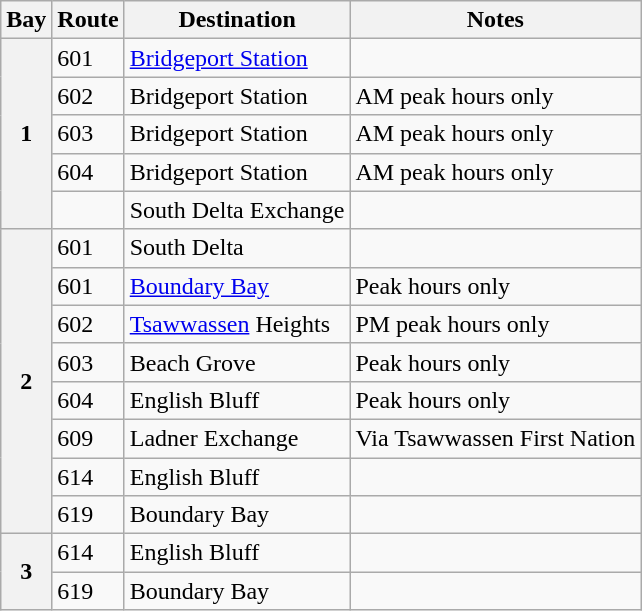<table class="wikitable">
<tr>
<th>Bay</th>
<th>Route</th>
<th>Destination</th>
<th>Notes</th>
</tr>
<tr>
<th rowspan=5>1</th>
<td>601</td>
<td><a href='#'>Bridgeport Station</a></td>
<td></td>
</tr>
<tr>
<td>602</td>
<td>Bridgeport Station</td>
<td>AM peak hours only</td>
</tr>
<tr>
<td>603</td>
<td>Bridgeport Station</td>
<td>AM peak hours only</td>
</tr>
<tr>
<td>604</td>
<td>Bridgeport Station</td>
<td>AM peak hours only</td>
</tr>
<tr>
<td></td>
<td>South Delta Exchange</td>
<td></td>
</tr>
<tr>
<th rowspan=8>2</th>
<td>601</td>
<td>South Delta</td>
<td></td>
</tr>
<tr>
<td>601</td>
<td><a href='#'>Boundary Bay</a></td>
<td>Peak hours only</td>
</tr>
<tr>
<td>602</td>
<td><a href='#'>Tsawwassen</a> Heights</td>
<td>PM peak hours only</td>
</tr>
<tr>
<td>603</td>
<td>Beach Grove</td>
<td>Peak hours only</td>
</tr>
<tr>
<td>604</td>
<td>English Bluff</td>
<td>Peak hours only</td>
</tr>
<tr>
<td>609</td>
<td>Ladner Exchange</td>
<td>Via Tsawwassen First Nation</td>
</tr>
<tr>
<td>614</td>
<td>English Bluff</td>
<td></td>
</tr>
<tr>
<td>619</td>
<td>Boundary Bay</td>
<td></td>
</tr>
<tr>
<th rowspan=2>3</th>
<td>614</td>
<td>English Bluff</td>
<td></td>
</tr>
<tr>
<td>619</td>
<td>Boundary Bay</td>
<td></td>
</tr>
</table>
